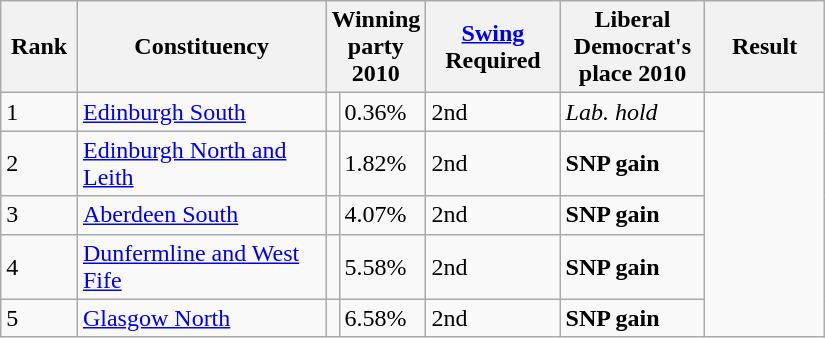<table class="wikitable" style="width:550px">
<tr>
<th style="width:50px;">Rank</th>
<th style="width:225px;">Constituency</th>
<th colspan="2" style="width:175px;">Winning party 2010</th>
<th style="width:100px;"><a href='#'>Swing</a> Required</th>
<th style="width:100px;">Liberal Democrat's place 2010</th>
<th style="width:100px;">Result</th>
</tr>
<tr>
<td>1</td>
<td><a href='#'>Edinburgh South</a></td>
<td></td>
<td>0.36%</td>
<td>2nd</td>
<td><em>Lab. hold</em></td>
</tr>
<tr>
<td>2</td>
<td><a href='#'>Edinburgh North and Leith</a></td>
<td></td>
<td>1.82%</td>
<td>2nd</td>
<td><strong>SNP gain</strong></td>
</tr>
<tr>
<td>3</td>
<td><a href='#'>Aberdeen South</a></td>
<td></td>
<td>4.07%</td>
<td>2nd</td>
<td><strong>SNP gain</strong></td>
</tr>
<tr>
<td>4</td>
<td><a href='#'>Dunfermline and West Fife</a></td>
<td></td>
<td>5.58%</td>
<td>2nd</td>
<td><strong>SNP gain</strong></td>
</tr>
<tr>
<td>5</td>
<td><a href='#'>Glasgow North</a></td>
<td></td>
<td>6.58%</td>
<td>2nd</td>
<td><strong>SNP gain</strong></td>
</tr>
</table>
